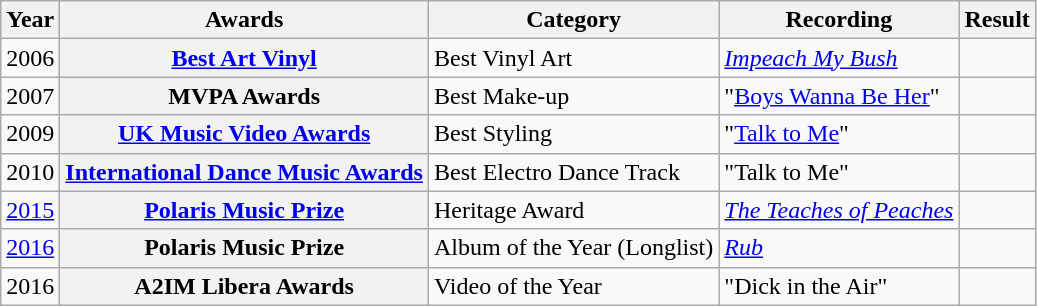<table class="wikitable plainrowheaders">
<tr>
<th scope="col">Year</th>
<th scope="col">Awards</th>
<th scope="col">Category</th>
<th scope="col">Recording</th>
<th scope="col">Result</th>
</tr>
<tr>
<td>2006</td>
<th scope="row"><a href='#'>Best Art Vinyl</a></th>
<td>Best Vinyl Art</td>
<td><em><a href='#'>Impeach My Bush</a></em></td>
<td></td>
</tr>
<tr>
<td>2007</td>
<th scope="row">MVPA Awards</th>
<td>Best Make-up</td>
<td>"<a href='#'>Boys Wanna Be Her</a>"</td>
<td></td>
</tr>
<tr>
<td>2009</td>
<th scope="row"><a href='#'>UK Music Video Awards</a></th>
<td>Best Styling</td>
<td>"<a href='#'>Talk to Me</a>"</td>
<td></td>
</tr>
<tr>
<td>2010</td>
<th scope="row"><a href='#'>International Dance Music Awards</a></th>
<td>Best Electro Dance Track</td>
<td>"Talk to Me"</td>
<td></td>
</tr>
<tr>
<td><a href='#'>2015</a></td>
<th scope="row"><a href='#'>Polaris Music Prize</a></th>
<td>Heritage Award</td>
<td><em><a href='#'>The Teaches of Peaches</a></em></td>
<td></td>
</tr>
<tr>
<td><a href='#'>2016</a></td>
<th scope="row">Polaris Music Prize</th>
<td>Album of the Year (Longlist)</td>
<td><em><a href='#'>Rub</a></em></td>
<td></td>
</tr>
<tr>
<td>2016</td>
<th scope="row">A2IM Libera Awards</th>
<td>Video of the Year</td>
<td>"Dick in the Air"</td>
<td></td>
</tr>
</table>
